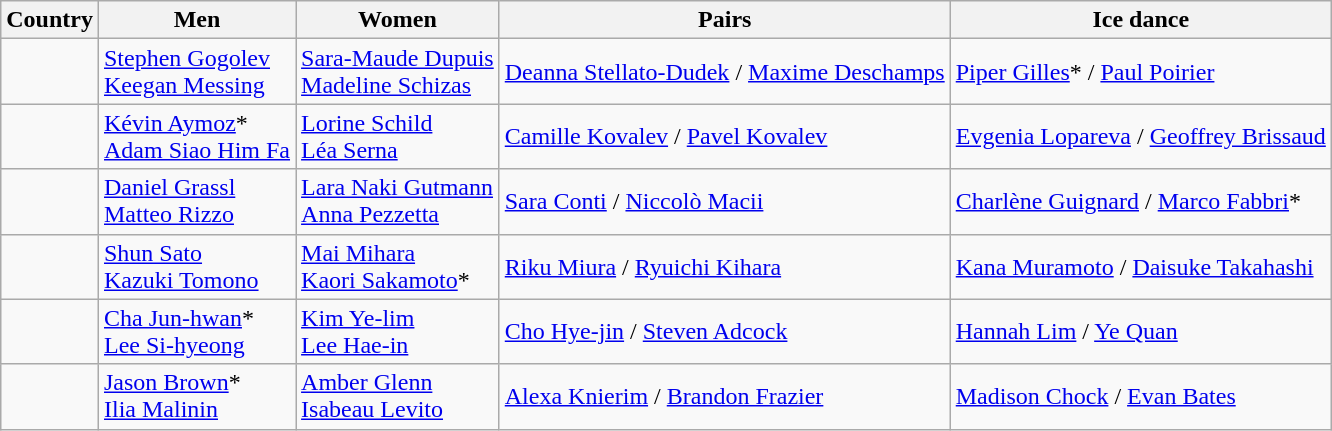<table class="wikitable">
<tr>
<th>Country</th>
<th>Men</th>
<th>Women</th>
<th>Pairs</th>
<th>Ice dance</th>
</tr>
<tr>
<td></td>
<td><a href='#'>Stephen Gogolev</a> <br> <a href='#'>Keegan Messing</a></td>
<td><a href='#'>Sara-Maude Dupuis</a> <br> <a href='#'>Madeline Schizas</a></td>
<td><a href='#'>Deanna Stellato-Dudek</a> / <a href='#'>Maxime Deschamps</a></td>
<td><a href='#'>Piper Gilles</a>* / <a href='#'>Paul Poirier</a></td>
</tr>
<tr>
<td></td>
<td><a href='#'>Kévin Aymoz</a>* <br> <a href='#'>Adam Siao Him Fa</a></td>
<td><a href='#'>Lorine Schild</a> <br> <a href='#'>Léa Serna</a></td>
<td><a href='#'>Camille Kovalev</a> / <a href='#'>Pavel Kovalev</a></td>
<td><a href='#'>Evgenia Lopareva</a> / <a href='#'>Geoffrey Brissaud</a></td>
</tr>
<tr>
<td></td>
<td><a href='#'>Daniel Grassl</a> <br> <a href='#'>Matteo Rizzo</a></td>
<td><a href='#'>Lara Naki Gutmann</a> <br> <a href='#'>Anna Pezzetta</a></td>
<td><a href='#'>Sara Conti</a> / <a href='#'>Niccolò Macii</a></td>
<td><a href='#'>Charlène Guignard</a> / <a href='#'>Marco Fabbri</a>*</td>
</tr>
<tr>
<td></td>
<td><a href='#'>Shun Sato</a> <br> <a href='#'>Kazuki Tomono</a></td>
<td><a href='#'>Mai Mihara</a> <br> <a href='#'>Kaori Sakamoto</a>*</td>
<td><a href='#'>Riku Miura</a> / <a href='#'>Ryuichi Kihara</a></td>
<td><a href='#'>Kana Muramoto</a> / <a href='#'>Daisuke Takahashi</a></td>
</tr>
<tr>
<td></td>
<td><a href='#'>Cha Jun-hwan</a>* <br> <a href='#'>Lee Si-hyeong</a></td>
<td><a href='#'>Kim Ye-lim</a> <br> <a href='#'>Lee Hae-in</a></td>
<td><a href='#'>Cho Hye-jin</a> / <a href='#'>Steven Adcock</a></td>
<td><a href='#'>Hannah Lim</a> / <a href='#'>Ye Quan</a></td>
</tr>
<tr>
<td></td>
<td><a href='#'>Jason Brown</a>* <br> <a href='#'>Ilia Malinin</a></td>
<td><a href='#'>Amber Glenn</a> <br> <a href='#'>Isabeau Levito</a></td>
<td><a href='#'>Alexa Knierim</a> / <a href='#'>Brandon Frazier</a></td>
<td><a href='#'>Madison Chock</a> / <a href='#'>Evan Bates</a></td>
</tr>
</table>
